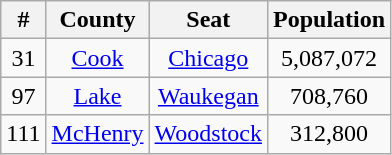<table class="wikitable sortable" style="text-align:center;">
<tr>
<th>#</th>
<th>County</th>
<th>Seat</th>
<th>Population</th>
</tr>
<tr>
<td>31</td>
<td><a href='#'>Cook</a></td>
<td><a href='#'>Chicago</a></td>
<td>5,087,072</td>
</tr>
<tr>
<td>97</td>
<td><a href='#'>Lake</a></td>
<td><a href='#'>Waukegan</a></td>
<td>708,760</td>
</tr>
<tr>
<td>111</td>
<td><a href='#'>McHenry</a></td>
<td><a href='#'>Woodstock</a></td>
<td>312,800</td>
</tr>
</table>
